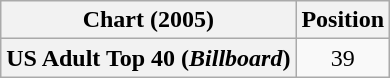<table class="wikitable plainrowheaders" style="text-align:center">
<tr>
<th>Chart (2005)</th>
<th>Position</th>
</tr>
<tr>
<th scope="row">US Adult Top 40 (<em>Billboard</em>)</th>
<td>39</td>
</tr>
</table>
